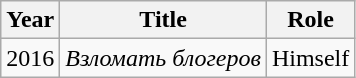<table class="wikitable">
<tr>
<th>Year</th>
<th>Title</th>
<th>Role</th>
</tr>
<tr>
<td>2016</td>
<td><em>Взломать блогеров</em></td>
<td>Himself</td>
</tr>
</table>
